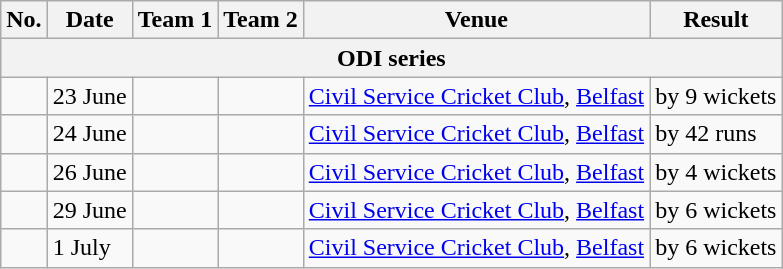<table class="wikitable">
<tr>
<th>No.</th>
<th>Date</th>
<th>Team 1</th>
<th>Team 2</th>
<th>Venue</th>
<th>Result</th>
</tr>
<tr>
<th colspan="6">ODI series</th>
</tr>
<tr>
<td></td>
<td>23 June</td>
<td></td>
<td></td>
<td><a href='#'>Civil Service Cricket Club</a>, <a href='#'>Belfast</a></td>
<td> by 9 wickets</td>
</tr>
<tr>
<td></td>
<td>24 June</td>
<td></td>
<td></td>
<td><a href='#'>Civil Service Cricket Club</a>, <a href='#'>Belfast</a></td>
<td> by 42 runs</td>
</tr>
<tr>
<td></td>
<td>26 June</td>
<td></td>
<td></td>
<td><a href='#'>Civil Service Cricket Club</a>, <a href='#'>Belfast</a></td>
<td> by 4 wickets</td>
</tr>
<tr>
<td></td>
<td>29 June</td>
<td></td>
<td></td>
<td><a href='#'>Civil Service Cricket Club</a>, <a href='#'>Belfast</a></td>
<td> by 6 wickets</td>
</tr>
<tr>
<td></td>
<td>1 July</td>
<td></td>
<td></td>
<td><a href='#'>Civil Service Cricket Club</a>, <a href='#'>Belfast</a></td>
<td> by 6 wickets</td>
</tr>
</table>
